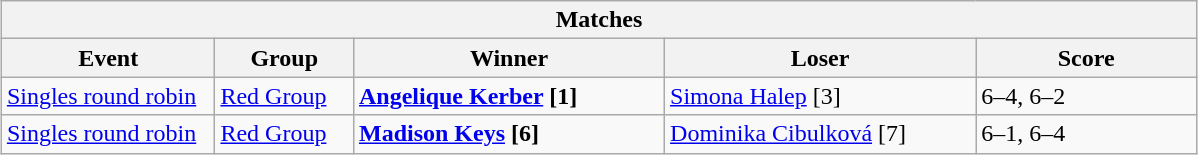<table class="wikitable collapsible uncollapsed" style="margin:1em auto;">
<tr>
<th colspan=6>Matches</th>
</tr>
<tr>
<th style="width:135px;">Event</th>
<th style="width:85px;">Group</th>
<th style="width:200px;">Winner</th>
<th style="width:200px;">Loser</th>
<th style="width:140px;">Score</th>
</tr>
<tr align=left>
<td><a href='#'>Singles round robin</a></td>
<td><a href='#'>Red Group</a></td>
<td><strong> <a href='#'>Angelique Kerber</a> [1]</strong></td>
<td> <a href='#'>Simona Halep</a> [3]</td>
<td>6–4, 6–2</td>
</tr>
<tr align=left>
<td><a href='#'>Singles round robin</a></td>
<td><a href='#'>Red Group</a></td>
<td><strong> <a href='#'>Madison Keys</a> [6]</strong></td>
<td> <a href='#'>Dominika Cibulková</a> [7]</td>
<td>6–1, 6–4</td>
</tr>
</table>
